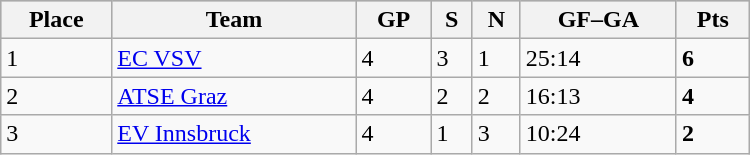<table class="wikitable" width="500px">
<tr style="background-color:#c0c0c0;">
<th>Place</th>
<th>Team</th>
<th>GP</th>
<th>S</th>
<th>N</th>
<th>GF–GA</th>
<th>Pts</th>
</tr>
<tr>
<td>1</td>
<td><a href='#'>EC VSV</a></td>
<td>4</td>
<td>3</td>
<td>1</td>
<td>25:14</td>
<td><strong>6</strong></td>
</tr>
<tr>
<td>2</td>
<td><a href='#'>ATSE Graz</a></td>
<td>4</td>
<td>2</td>
<td>2</td>
<td>16:13</td>
<td><strong>4</strong></td>
</tr>
<tr>
<td>3</td>
<td><a href='#'>EV Innsbruck</a></td>
<td>4</td>
<td>1</td>
<td>3</td>
<td>10:24</td>
<td><strong>2</strong></td>
</tr>
</table>
